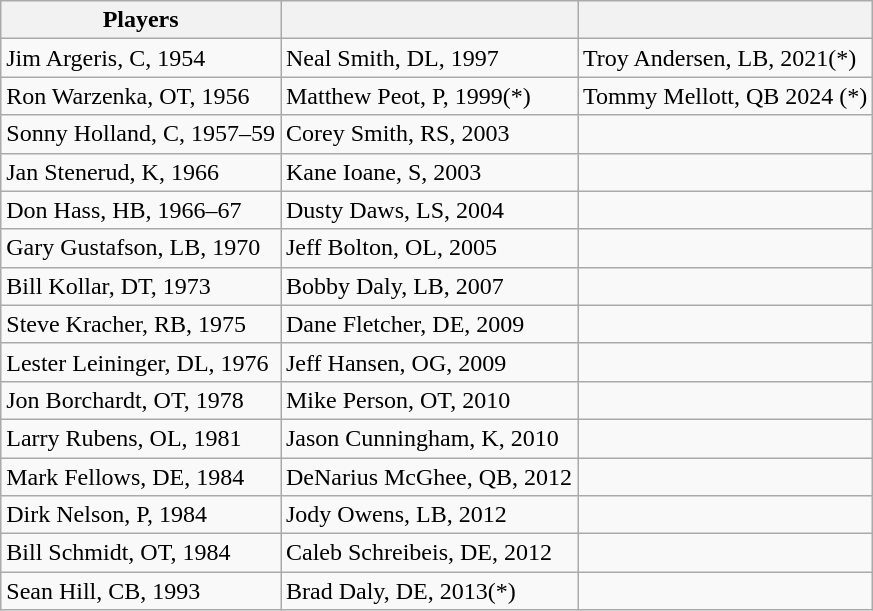<table class="wikitable">
<tr>
<th>Players</th>
<th></th>
<th></th>
</tr>
<tr>
<td>Jim Argeris, C, 1954</td>
<td>Neal Smith, DL, 1997</td>
<td>Troy Andersen, LB, 2021(*)</td>
</tr>
<tr>
<td>Ron Warzenka, OT, 1956</td>
<td>Matthew Peot, P, 1999(*)</td>
<td>Tommy Mellott, QB 2024 (*)</td>
</tr>
<tr>
<td>Sonny Holland, C, 1957–59</td>
<td>Corey Smith, RS, 2003</td>
<td></td>
</tr>
<tr>
<td>Jan Stenerud, K, 1966</td>
<td>Kane Ioane, S, 2003</td>
<td></td>
</tr>
<tr>
<td>Don Hass, HB, 1966–67</td>
<td>Dusty Daws, LS, 2004</td>
<td></td>
</tr>
<tr>
<td>Gary Gustafson, LB, 1970</td>
<td>Jeff Bolton, OL, 2005</td>
<td></td>
</tr>
<tr>
<td>Bill Kollar, DT, 1973</td>
<td>Bobby Daly, LB, 2007</td>
<td></td>
</tr>
<tr>
<td>Steve Kracher, RB, 1975</td>
<td>Dane Fletcher, DE, 2009</td>
<td></td>
</tr>
<tr>
<td>Lester Leininger, DL, 1976</td>
<td>Jeff Hansen, OG, 2009</td>
<td></td>
</tr>
<tr>
<td>Jon Borchardt, OT, 1978</td>
<td>Mike Person, OT, 2010</td>
<td></td>
</tr>
<tr>
<td>Larry Rubens, OL, 1981</td>
<td>Jason Cunningham, K, 2010</td>
<td></td>
</tr>
<tr>
<td>Mark Fellows, DE, 1984</td>
<td>DeNarius McGhee, QB, 2012</td>
<td></td>
</tr>
<tr>
<td>Dirk Nelson, P, 1984</td>
<td>Jody Owens, LB, 2012</td>
<td></td>
</tr>
<tr>
<td>Bill Schmidt, OT, 1984</td>
<td>Caleb Schreibeis, DE, 2012</td>
<td></td>
</tr>
<tr>
<td>Sean Hill, CB, 1993</td>
<td>Brad Daly, DE, 2013(*)</td>
<td></td>
</tr>
</table>
